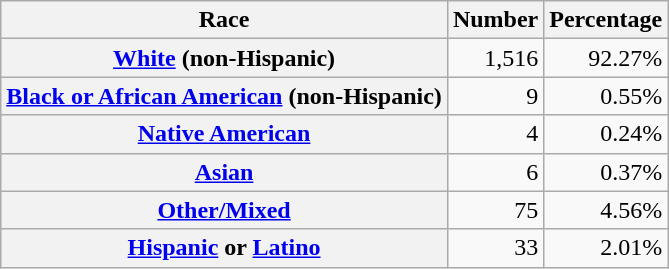<table class="wikitable" style="text-align:right">
<tr>
<th scope="col">Race</th>
<th scope="col">Number</th>
<th scope="col">Percentage</th>
</tr>
<tr>
<th scope="row"><a href='#'>White</a> (non-Hispanic)</th>
<td>1,516</td>
<td>92.27%</td>
</tr>
<tr>
<th scope="row"><a href='#'>Black or African American</a> (non-Hispanic)</th>
<td>9</td>
<td>0.55%</td>
</tr>
<tr>
<th scope="row"><a href='#'>Native American</a></th>
<td>4</td>
<td>0.24%</td>
</tr>
<tr>
<th scope="row"><a href='#'>Asian</a></th>
<td>6</td>
<td>0.37%</td>
</tr>
<tr>
<th scope="row"><a href='#'>Other/Mixed</a></th>
<td>75</td>
<td>4.56%</td>
</tr>
<tr>
<th scope="row"><a href='#'>Hispanic</a> or <a href='#'>Latino</a></th>
<td>33</td>
<td>2.01%</td>
</tr>
</table>
